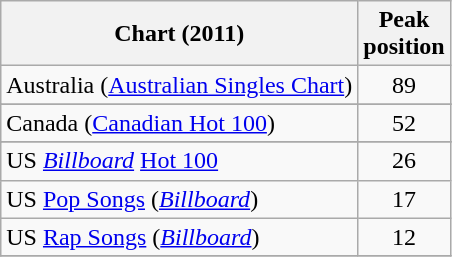<table class="wikitable sortable">
<tr>
<th>Chart (2011)</th>
<th>Peak<br>position</th>
</tr>
<tr>
<td>Australia (<a href='#'>Australian Singles Chart</a>)</td>
<td style="text-align:center;">89</td>
</tr>
<tr>
</tr>
<tr>
<td>Canada (<a href='#'>Canadian Hot 100</a>)</td>
<td align="center">52</td>
</tr>
<tr>
</tr>
<tr>
</tr>
<tr>
</tr>
<tr>
</tr>
<tr>
<td>US <em><a href='#'>Billboard</a></em> <a href='#'>Hot 100</a></td>
<td style="text-align:center;">26</td>
</tr>
<tr>
<td>US <a href='#'>Pop Songs</a> (<em><a href='#'>Billboard</a></em>)</td>
<td style="text-align:center;">17</td>
</tr>
<tr>
<td>US <a href='#'>Rap Songs</a> (<em><a href='#'>Billboard</a></em>)</td>
<td style="text-align:center;">12</td>
</tr>
<tr>
</tr>
</table>
